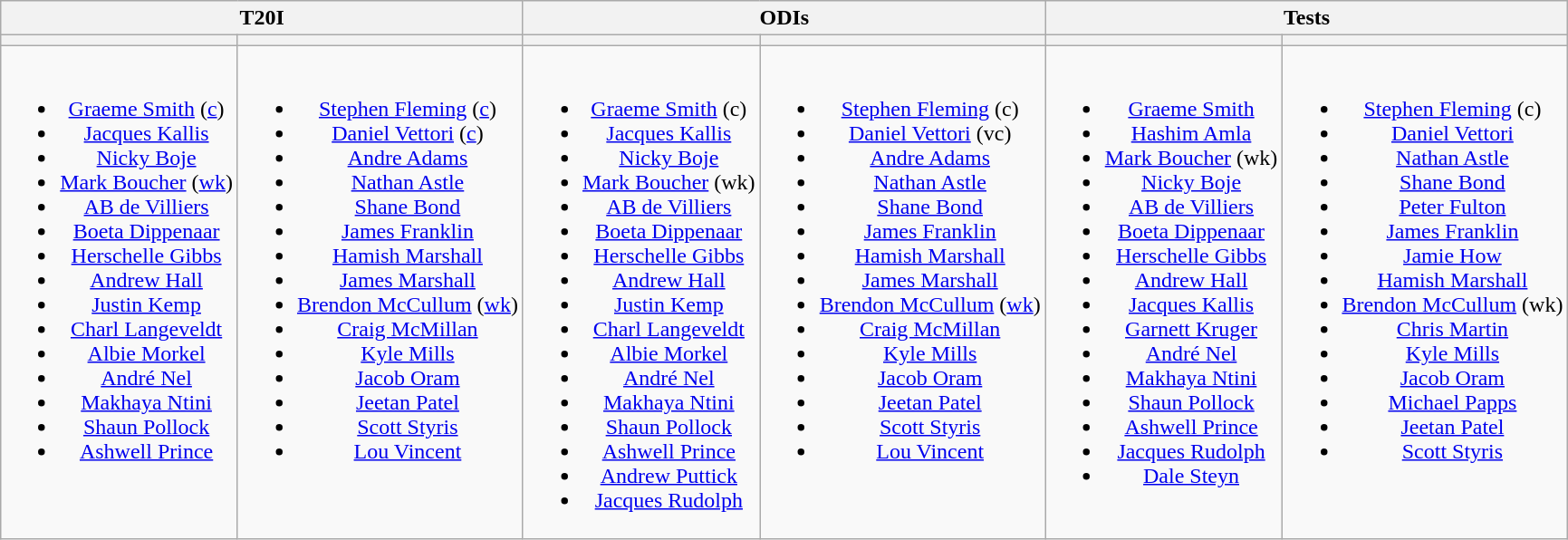<table class="wikitable" style="text-align:center">
<tr>
<th colspan=2>T20I</th>
<th colspan=2>ODIs</th>
<th colspan=2>Tests</th>
</tr>
<tr>
<th></th>
<th></th>
<th></th>
<th></th>
<th></th>
<th></th>
</tr>
<tr style="vertical-align:top">
<td><br><ul><li><a href='#'>Graeme Smith</a> (<a href='#'>c</a>)</li><li><a href='#'>Jacques Kallis</a></li><li><a href='#'>Nicky Boje</a></li><li><a href='#'>Mark Boucher</a> (<a href='#'>wk</a>)</li><li><a href='#'>AB de Villiers</a></li><li><a href='#'>Boeta Dippenaar</a></li><li><a href='#'>Herschelle Gibbs</a></li><li><a href='#'>Andrew Hall</a></li><li><a href='#'>Justin Kemp</a></li><li><a href='#'>Charl Langeveldt</a></li><li><a href='#'>Albie Morkel</a></li><li><a href='#'>André Nel</a></li><li><a href='#'>Makhaya Ntini</a></li><li><a href='#'>Shaun Pollock</a></li><li><a href='#'>Ashwell Prince</a></li></ul></td>
<td><br><ul><li><a href='#'>Stephen Fleming</a> (<a href='#'>c</a>)</li><li><a href='#'>Daniel Vettori</a> (<a href='#'>c</a>)</li><li><a href='#'>Andre Adams</a></li><li><a href='#'>Nathan Astle</a></li><li><a href='#'>Shane Bond</a></li><li><a href='#'>James Franklin</a></li><li><a href='#'>Hamish Marshall</a></li><li><a href='#'>James Marshall</a></li><li><a href='#'>Brendon McCullum</a> (<a href='#'>wk</a>)</li><li><a href='#'>Craig McMillan</a></li><li><a href='#'>Kyle Mills</a></li><li><a href='#'>Jacob Oram</a></li><li><a href='#'>Jeetan Patel</a></li><li><a href='#'>Scott Styris</a></li><li><a href='#'>Lou Vincent</a></li></ul></td>
<td><br><ul><li><a href='#'>Graeme Smith</a> (c)</li><li><a href='#'>Jacques Kallis</a></li><li><a href='#'>Nicky Boje</a></li><li><a href='#'>Mark Boucher</a> (wk)</li><li><a href='#'>AB de Villiers</a></li><li><a href='#'>Boeta Dippenaar</a></li><li><a href='#'>Herschelle Gibbs</a></li><li><a href='#'>Andrew Hall</a></li><li><a href='#'>Justin Kemp</a></li><li><a href='#'>Charl Langeveldt</a></li><li><a href='#'>Albie Morkel</a></li><li><a href='#'>André Nel</a></li><li><a href='#'>Makhaya Ntini</a></li><li><a href='#'>Shaun Pollock</a></li><li><a href='#'>Ashwell Prince</a></li><li><a href='#'>Andrew Puttick</a></li><li><a href='#'>Jacques Rudolph</a></li></ul></td>
<td><br><ul><li><a href='#'>Stephen Fleming</a> (c)</li><li><a href='#'>Daniel Vettori</a> (vc)</li><li><a href='#'>Andre Adams</a></li><li><a href='#'>Nathan Astle</a></li><li><a href='#'>Shane Bond</a></li><li><a href='#'>James Franklin</a></li><li><a href='#'>Hamish Marshall</a></li><li><a href='#'>James Marshall</a></li><li><a href='#'>Brendon McCullum</a> (<a href='#'>wk</a>)</li><li><a href='#'>Craig McMillan</a></li><li><a href='#'>Kyle Mills</a></li><li><a href='#'>Jacob Oram</a></li><li><a href='#'>Jeetan Patel</a></li><li><a href='#'>Scott Styris</a></li><li><a href='#'>Lou Vincent</a></li></ul></td>
<td><br><ul><li><a href='#'>Graeme Smith</a></li><li><a href='#'>Hashim Amla</a></li><li><a href='#'>Mark Boucher</a> (wk)</li><li><a href='#'>Nicky Boje</a></li><li><a href='#'>AB de Villiers</a></li><li><a href='#'>Boeta Dippenaar</a></li><li><a href='#'>Herschelle Gibbs</a></li><li><a href='#'>Andrew Hall</a></li><li><a href='#'>Jacques Kallis</a></li><li><a href='#'>Garnett Kruger</a></li><li><a href='#'>André Nel</a></li><li><a href='#'>Makhaya Ntini</a></li><li><a href='#'>Shaun Pollock</a></li><li><a href='#'>Ashwell Prince</a></li><li><a href='#'>Jacques Rudolph</a></li><li><a href='#'>Dale Steyn</a></li></ul></td>
<td><br><ul><li><a href='#'>Stephen Fleming</a> (c)</li><li><a href='#'>Daniel Vettori</a></li><li><a href='#'>Nathan Astle</a></li><li><a href='#'>Shane Bond</a></li><li><a href='#'>Peter Fulton</a></li><li><a href='#'>James Franklin</a></li><li><a href='#'>Jamie How</a></li><li><a href='#'>Hamish Marshall</a></li><li><a href='#'>Brendon McCullum</a> (wk)</li><li><a href='#'>Chris Martin</a></li><li><a href='#'>Kyle Mills</a></li><li><a href='#'>Jacob Oram</a></li><li><a href='#'>Michael Papps</a></li><li><a href='#'>Jeetan Patel</a></li><li><a href='#'>Scott Styris</a></li></ul></td>
</tr>
</table>
